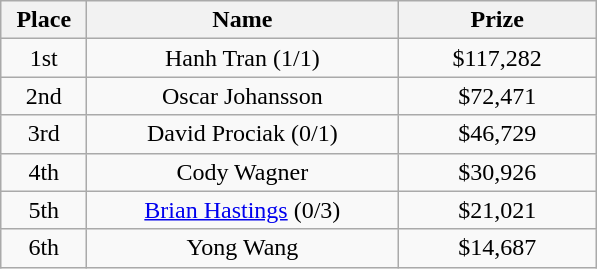<table class="wikitable">
<tr>
<th width="50">Place</th>
<th width="200">Name</th>
<th width="125">Prize</th>
</tr>
<tr>
<td align = "center">1st</td>
<td align = "center">Hanh Tran (1/1)</td>
<td align = "center">$117,282</td>
</tr>
<tr>
<td align = "center">2nd</td>
<td align = "center">Oscar Johansson</td>
<td align = "center">$72,471</td>
</tr>
<tr>
<td align = "center">3rd</td>
<td align = "center">David Prociak (0/1)</td>
<td align = "center">$46,729</td>
</tr>
<tr>
<td align = "center">4th</td>
<td align = "center">Cody Wagner</td>
<td align = "center">$30,926</td>
</tr>
<tr>
<td align = "center">5th</td>
<td align = "center"><a href='#'>Brian Hastings</a> (0/3)</td>
<td align = "center">$21,021</td>
</tr>
<tr>
<td align = "center">6th</td>
<td align = "center">Yong Wang</td>
<td align = "center">$14,687</td>
</tr>
</table>
